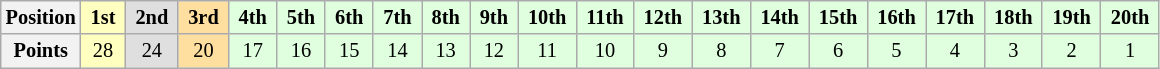<table class="wikitable" style="font-size:85%; text-align:center">
<tr>
<th>Position</th>
<td style="background:#FFFFBF;"> <strong>1st</strong> </td>
<td style="background:#DFDFDF;"> <strong>2nd</strong> </td>
<td style="background:#FFDF9F;"> <strong>3rd</strong> </td>
<td style="background:#DFFFDF;"> <strong>4th</strong> </td>
<td style="background:#DFFFDF;"> <strong>5th</strong> </td>
<td style="background:#DFFFDF;"> <strong>6th</strong> </td>
<td style="background:#DFFFDF;"> <strong>7th</strong> </td>
<td style="background:#DFFFDF;"> <strong>8th</strong> </td>
<td style="background:#DFFFDF;"> <strong>9th</strong> </td>
<td style="background:#DFFFDF;"> <strong>10th</strong> </td>
<td style="background:#DFFFDF;"> <strong>11th</strong> </td>
<td style="background:#DFFFDF;"> <strong>12th</strong> </td>
<td style="background:#DFFFDF;"> <strong>13th</strong> </td>
<td style="background:#DFFFDF;"> <strong>14th</strong> </td>
<td style="background:#DFFFDF;"> <strong>15th</strong> </td>
<td style="background:#DFFFDF;"> <strong>16th</strong> </td>
<td style="background:#DFFFDF;"> <strong>17th</strong> </td>
<td style="background:#DFFFDF;"> <strong>18th</strong> </td>
<td style="background:#DFFFDF;"> <strong>19th</strong> </td>
<td style="background:#DFFFDF;"> <strong>20th</strong> </td>
</tr>
<tr>
<th>Points</th>
<td style="background:#FFFFBF;">28</td>
<td style="background:#DFDFDF;">24</td>
<td style="background:#FFDF9F;">20</td>
<td style="background:#DFFFDF;">17</td>
<td style="background:#DFFFDF;">16</td>
<td style="background:#DFFFDF;">15</td>
<td style="background:#DFFFDF;">14</td>
<td style="background:#DFFFDF;">13</td>
<td style="background:#DFFFDF;">12</td>
<td style="background:#DFFFDF;">11</td>
<td style="background:#DFFFDF;">10</td>
<td style="background:#DFFFDF;">9</td>
<td style="background:#DFFFDF;">8</td>
<td style="background:#DFFFDF;">7</td>
<td style="background:#DFFFDF;">6</td>
<td style="background:#DFFFDF;">5</td>
<td style="background:#DFFFDF;">4</td>
<td style="background:#DFFFDF;">3</td>
<td style="background:#DFFFDF;">2</td>
<td style="background:#DFFFDF;">1</td>
</tr>
</table>
